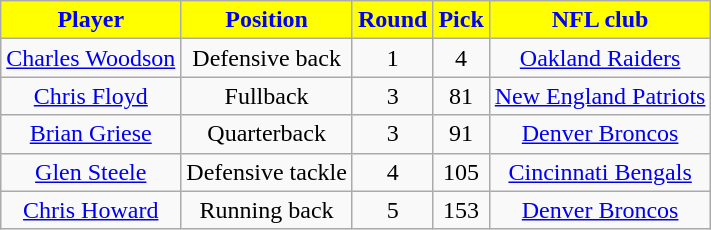<table class="wikitable" style="text-align:center;">
<tr>
<th style="background:yellow; color:blue;">Player</th>
<th style="background:yellow; color:blue;">Position</th>
<th style="background:yellow; color:blue;">Round</th>
<th style="background:yellow; color:blue;">Pick</th>
<th style="background:yellow; color:blue;">NFL club</th>
</tr>
<tr>
<td><a href='#'>Charles Woodson</a></td>
<td>Defensive back</td>
<td>1</td>
<td>4</td>
<td><a href='#'>Oakland Raiders</a></td>
</tr>
<tr>
<td><a href='#'>Chris Floyd</a></td>
<td>Fullback</td>
<td>3</td>
<td>81</td>
<td><a href='#'>New England Patriots</a></td>
</tr>
<tr>
<td><a href='#'>Brian Griese</a></td>
<td>Quarterback</td>
<td>3</td>
<td>91</td>
<td><a href='#'>Denver Broncos</a></td>
</tr>
<tr>
<td><a href='#'>Glen Steele</a></td>
<td>Defensive tackle</td>
<td>4</td>
<td>105</td>
<td><a href='#'>Cincinnati Bengals</a></td>
</tr>
<tr>
<td><a href='#'>Chris Howard</a></td>
<td>Running back</td>
<td>5</td>
<td>153</td>
<td><a href='#'>Denver Broncos</a></td>
</tr>
</table>
